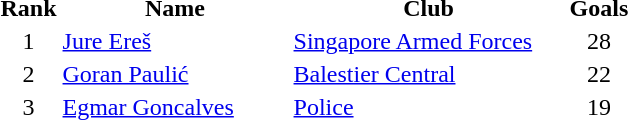<table>
<tr>
<th>Rank</th>
<th width='150'>Name</th>
<th width='180'>Club</th>
<th>Goals</th>
</tr>
<tr>
<td align="center">1</td>
<td> <a href='#'>Jure Ereš</a></td>
<td><a href='#'>Singapore Armed Forces</a></td>
<td align="center">28</td>
</tr>
<tr>
<td align="center">2</td>
<td> <a href='#'>Goran Paulić</a></td>
<td><a href='#'>Balestier Central</a></td>
<td align="center">22</td>
</tr>
<tr>
<td align="center">3</td>
<td> <a href='#'>Egmar Goncalves</a></td>
<td><a href='#'>Police</a></td>
<td align="center">19</td>
</tr>
<tr>
</tr>
</table>
